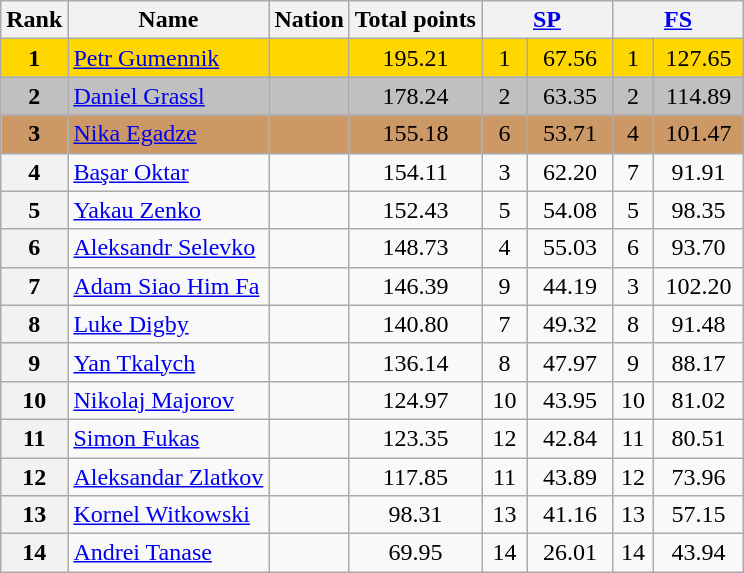<table class="wikitable sortable">
<tr>
<th>Rank</th>
<th>Name</th>
<th>Nation</th>
<th>Total points</th>
<th colspan="2" width="80px"><a href='#'>SP</a></th>
<th colspan="2" width="80px"><a href='#'>FS</a></th>
</tr>
<tr bgcolor="gold">
<td align="center"><strong>1</strong></td>
<td><a href='#'>Petr Gumennik</a></td>
<td></td>
<td align="center">195.21</td>
<td align="center">1</td>
<td align="center">67.56</td>
<td align="center">1</td>
<td align="center">127.65</td>
</tr>
<tr bgcolor="silver">
<td align="center"><strong>2</strong></td>
<td><a href='#'>Daniel Grassl</a></td>
<td></td>
<td align="center">178.24</td>
<td align="center">2</td>
<td align="center">63.35</td>
<td align="center">2</td>
<td align="center">114.89</td>
</tr>
<tr bgcolor="cc9966">
<td align="center"><strong>3</strong></td>
<td><a href='#'>Nika Egadze</a></td>
<td></td>
<td align="center">155.18</td>
<td align="center">6</td>
<td align="center">53.71</td>
<td align="center">4</td>
<td align="center">101.47</td>
</tr>
<tr>
<th>4</th>
<td><a href='#'>Başar Oktar</a></td>
<td></td>
<td align="center">154.11</td>
<td align="center">3</td>
<td align="center">62.20</td>
<td align="center">7</td>
<td align="center">91.91</td>
</tr>
<tr>
<th>5</th>
<td><a href='#'>Yakau Zenko</a></td>
<td></td>
<td align="center">152.43</td>
<td align="center">5</td>
<td align="center">54.08</td>
<td align="center">5</td>
<td align="center">98.35</td>
</tr>
<tr>
<th>6</th>
<td><a href='#'>Aleksandr Selevko</a></td>
<td></td>
<td align="center">148.73</td>
<td align="center">4</td>
<td align="center">55.03</td>
<td align="center">6</td>
<td align="center">93.70</td>
</tr>
<tr>
<th>7</th>
<td><a href='#'>Adam Siao Him Fa</a></td>
<td></td>
<td align="center">146.39</td>
<td align="center">9</td>
<td align="center">44.19</td>
<td align="center">3</td>
<td align="center">102.20</td>
</tr>
<tr>
<th>8</th>
<td><a href='#'>Luke Digby</a></td>
<td></td>
<td align="center">140.80</td>
<td align="center">7</td>
<td align="center">49.32</td>
<td align="center">8</td>
<td align="center">91.48</td>
</tr>
<tr>
<th>9</th>
<td><a href='#'>Yan Tkalych</a></td>
<td></td>
<td align="center">136.14</td>
<td align="center">8</td>
<td align="center">47.97</td>
<td align="center">9</td>
<td align="center">88.17</td>
</tr>
<tr>
<th>10</th>
<td><a href='#'>Nikolaj Majorov</a></td>
<td></td>
<td align="center">124.97</td>
<td align="center">10</td>
<td align="center">43.95</td>
<td align="center">10</td>
<td align="center">81.02</td>
</tr>
<tr>
<th>11</th>
<td><a href='#'>Simon Fukas</a></td>
<td></td>
<td align="center">123.35</td>
<td align="center">12</td>
<td align="center">42.84</td>
<td align="center">11</td>
<td align="center">80.51</td>
</tr>
<tr>
<th>12</th>
<td><a href='#'>Aleksandar Zlatkov</a></td>
<td></td>
<td align="center">117.85</td>
<td align="center">11</td>
<td align="center">43.89</td>
<td align="center">12</td>
<td align="center">73.96</td>
</tr>
<tr>
<th>13</th>
<td><a href='#'>Kornel Witkowski</a></td>
<td></td>
<td align="center">98.31</td>
<td align="center">13</td>
<td align="center">41.16</td>
<td align="center">13</td>
<td align="center">57.15</td>
</tr>
<tr>
<th>14</th>
<td><a href='#'>Andrei Tanase</a></td>
<td></td>
<td align="center">69.95</td>
<td align="center">14</td>
<td align="center">26.01</td>
<td align="center">14</td>
<td align="center">43.94</td>
</tr>
</table>
